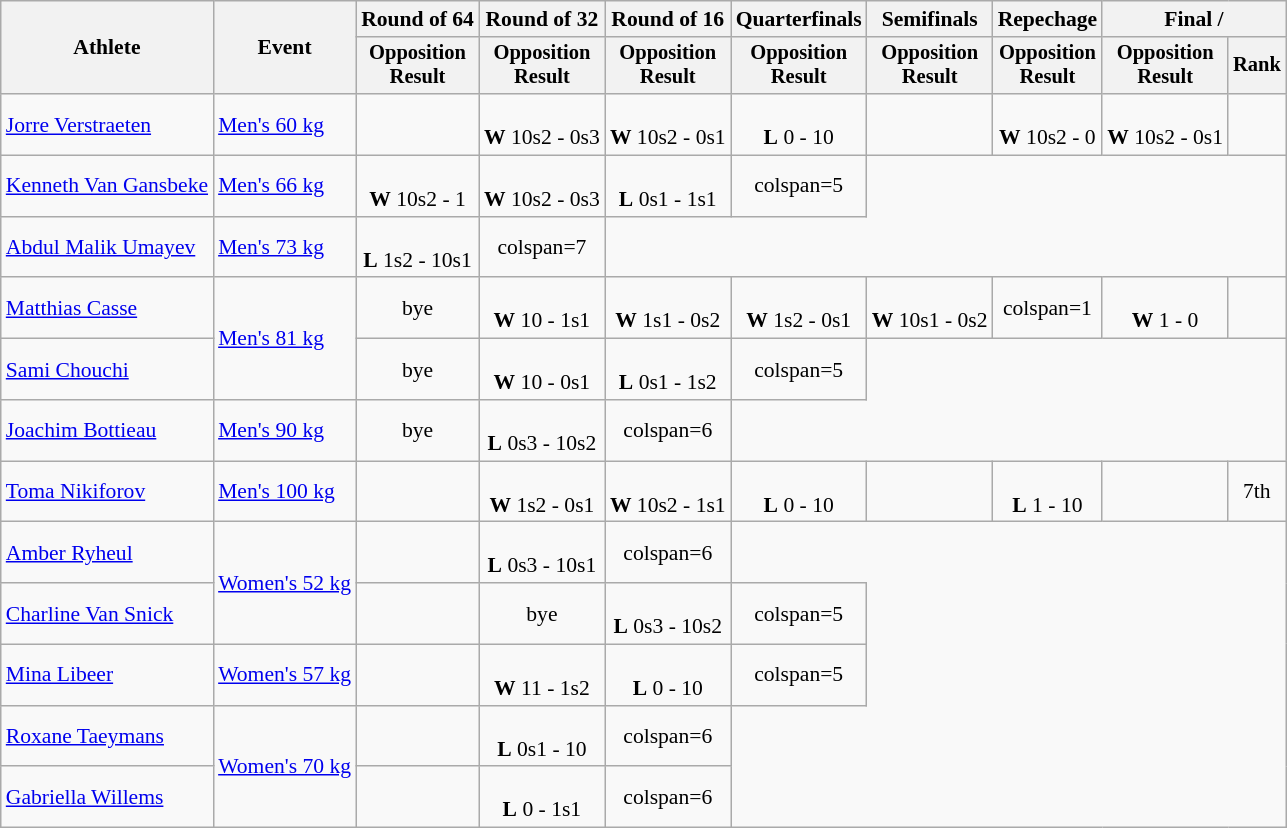<table class="wikitable" style="font-size:90%">
<tr>
<th rowspan="2">Athlete</th>
<th rowspan="2">Event</th>
<th>Round of 64</th>
<th>Round of 32</th>
<th>Round of 16</th>
<th>Quarterfinals</th>
<th>Semifinals</th>
<th>Repechage</th>
<th colspan=2>Final / </th>
</tr>
<tr style="font-size:95%">
<th>Opposition<br>Result</th>
<th>Opposition<br>Result</th>
<th>Opposition<br>Result</th>
<th>Opposition<br>Result</th>
<th>Opposition<br>Result</th>
<th>Opposition<br>Result</th>
<th>Opposition<br>Result</th>
<th>Rank</th>
</tr>
<tr align=center>
<td align=left><a href='#'>Jorre Verstraeten</a></td>
<td align=left><a href='#'>Men's 60 kg</a></td>
<td></td>
<td><br> <strong>W</strong> 10s2 - 0s3</td>
<td><br> <strong>W</strong> 10s2 - 0s1</td>
<td><br> <strong>L</strong> 0 - 10</td>
<td></td>
<td><br><strong>W</strong> 10s2 - 0</td>
<td><br><strong>W</strong> 10s2 - 0s1</td>
<td></td>
</tr>
<tr align=center>
<td align=left><a href='#'>Kenneth Van Gansbeke</a></td>
<td align=left><a href='#'>Men's 66 kg</a></td>
<td><br><strong>W</strong> 10s2 - 1</td>
<td><br><strong>W</strong> 10s2 - 0s3</td>
<td><br><strong>L</strong> 0s1 - 1s1</td>
<td>colspan=5 </td>
</tr>
<tr align=center>
<td align=left><a href='#'>Abdul Malik Umayev</a></td>
<td align=left><a href='#'>Men's 73 kg</a></td>
<td><br> <strong>L</strong> 1s2 - 10s1</td>
<td>colspan=7 </td>
</tr>
<tr align=center>
<td align=left><a href='#'>Matthias Casse</a></td>
<td rowspan=2 align=left><a href='#'>Men's 81 kg</a></td>
<td>bye</td>
<td><br> <strong>W</strong> 10 - 1s1</td>
<td><br> <strong>W</strong> 1s1 - 0s2</td>
<td><br> <strong>W</strong> 1s2 - 0s1</td>
<td><br> <strong>W</strong> 10s1 - 0s2</td>
<td>colspan=1 </td>
<td><br> <strong>W</strong> 1 - 0</td>
<td></td>
</tr>
<tr align=center>
<td align=left><a href='#'>Sami Chouchi</a></td>
<td>bye</td>
<td><br> <strong>W</strong> 10 - 0s1</td>
<td><br> <strong>L</strong> 0s1 - 1s2</td>
<td>colspan=5 </td>
</tr>
<tr align=center>
<td align=left><a href='#'>Joachim Bottieau</a></td>
<td align=left><a href='#'>Men's 90 kg</a></td>
<td>bye</td>
<td><br> <strong>L</strong> 0s3 - 10s2</td>
<td>colspan=6 </td>
</tr>
<tr align=center>
<td align=left><a href='#'>Toma Nikiforov</a></td>
<td align=left><a href='#'>Men's 100 kg</a></td>
<td></td>
<td><br> <strong>W</strong> 1s2 - 0s1</td>
<td><br> <strong>W</strong> 10s2 - 1s1</td>
<td><br> <strong>L</strong> 0 - 10</td>
<td></td>
<td><br> <strong>L</strong> 1 - 10</td>
<td></td>
<td>7th</td>
</tr>
<tr align=center>
<td align=left><a href='#'>Amber Ryheul</a></td>
<td rowspan=2 align=left><a href='#'>Women's 52 kg</a></td>
<td></td>
<td><br><strong>L</strong> 0s3 - 10s1</td>
<td>colspan=6 </td>
</tr>
<tr align=center>
<td align=left><a href='#'>Charline Van Snick</a></td>
<td></td>
<td>bye</td>
<td><br><strong>L</strong> 0s3 - 10s2</td>
<td>colspan=5 </td>
</tr>
<tr align=center>
<td align=left><a href='#'>Mina Libeer</a></td>
<td align=left><a href='#'>Women's 57 kg</a></td>
<td></td>
<td><br><strong>W</strong> 11 - 1s2</td>
<td><br><strong>L</strong> 0 - 10</td>
<td>colspan=5 </td>
</tr>
<tr align=center>
<td align=left><a href='#'>Roxane Taeymans</a></td>
<td rowspan=2 align=left><a href='#'>Women's 70 kg</a></td>
<td></td>
<td><br> <strong>L</strong> 0s1 - 10</td>
<td>colspan=6 </td>
</tr>
<tr align=center>
<td align=left><a href='#'>Gabriella Willems</a></td>
<td></td>
<td><br> <strong>L</strong> 0 - 1s1</td>
<td>colspan=6 </td>
</tr>
</table>
